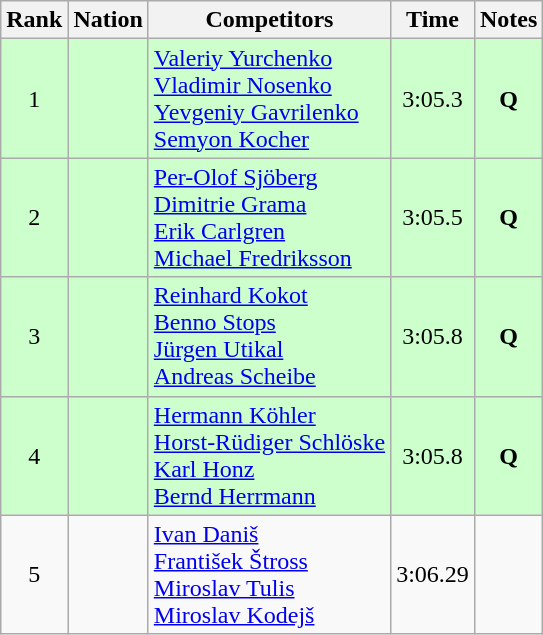<table class="wikitable sortable" style="text-align:center">
<tr>
<th>Rank</th>
<th>Nation</th>
<th>Competitors</th>
<th>Time</th>
<th>Notes</th>
</tr>
<tr bgcolor=ccffcc>
<td>1</td>
<td align=left></td>
<td align=left><a href='#'>Valeriy Yurchenko</a><br><a href='#'>Vladimir Nosenko</a><br><a href='#'>Yevgeniy Gavrilenko</a><br><a href='#'>Semyon Kocher</a></td>
<td>3:05.3</td>
<td><strong>Q</strong></td>
</tr>
<tr bgcolor=ccffcc>
<td>2</td>
<td align=left></td>
<td align=left><a href='#'>Per-Olof Sjöberg</a><br><a href='#'>Dimitrie Grama</a><br><a href='#'>Erik Carlgren</a><br><a href='#'>Michael Fredriksson</a></td>
<td>3:05.5</td>
<td><strong>Q</strong></td>
</tr>
<tr bgcolor=ccffcc>
<td>3</td>
<td align=left></td>
<td align=left><a href='#'>Reinhard Kokot</a><br><a href='#'>Benno Stops</a><br><a href='#'>Jürgen Utikal</a><br><a href='#'>Andreas Scheibe</a></td>
<td>3:05.8</td>
<td><strong>Q</strong></td>
</tr>
<tr bgcolor=ccffcc>
<td>4</td>
<td align=left></td>
<td align=left><a href='#'>Hermann Köhler</a><br><a href='#'>Horst-Rüdiger Schlöske</a><br><a href='#'>Karl Honz</a><br><a href='#'>Bernd Herrmann</a></td>
<td>3:05.8</td>
<td><strong>Q</strong></td>
</tr>
<tr>
<td>5</td>
<td align=left></td>
<td align=left><a href='#'>Ivan Daniš</a><br><a href='#'>František Štross</a><br><a href='#'>Miroslav Tulis</a><br><a href='#'>Miroslav Kodejš</a></td>
<td>3:06.29</td>
<td></td>
</tr>
</table>
